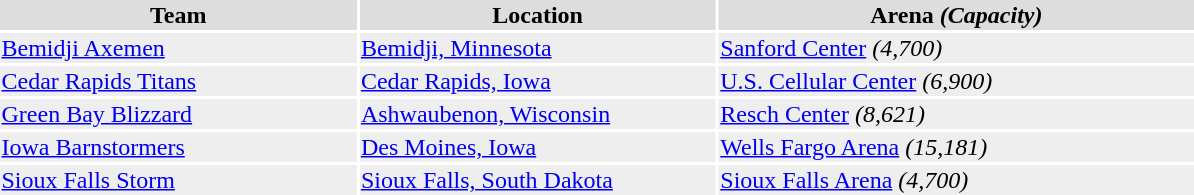<table width=800>
<tr bgcolor="#dddddd">
<th width=30%><strong>Team</strong></th>
<th width=30%><strong>Location</strong></th>
<th width=40%><strong>Arena</strong> <em>(Capacity)</em></th>
</tr>
<tr bgcolor="#eeeeee">
<td><a href='#'>Bemidji Axemen</a></td>
<td><a href='#'>Bemidji, Minnesota</a></td>
<td><a href='#'>Sanford Center</a> <em>(4,700)</em></td>
</tr>
<tr bgcolor="#eeeeee">
<td><a href='#'>Cedar Rapids Titans</a></td>
<td><a href='#'>Cedar Rapids, Iowa</a></td>
<td><a href='#'>U.S. Cellular Center</a> <em>(6,900)</em></td>
</tr>
<tr bgcolor="#eeeeee">
<td><a href='#'>Green Bay Blizzard</a></td>
<td><a href='#'>Ashwaubenon, Wisconsin</a></td>
<td><a href='#'>Resch Center</a> <em>(8,621)</em></td>
</tr>
<tr bgcolor="#eeeeee">
<td><a href='#'>Iowa Barnstormers</a></td>
<td><a href='#'>Des Moines, Iowa</a></td>
<td><a href='#'>Wells Fargo Arena</a> <em>(15,181)</em></td>
</tr>
<tr bgcolor="#eeeeee">
<td><a href='#'>Sioux Falls Storm</a></td>
<td><a href='#'>Sioux Falls, South Dakota</a></td>
<td><a href='#'>Sioux Falls Arena</a> <em>(4,700)</em></td>
</tr>
</table>
